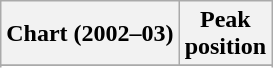<table class="wikitable sortable">
<tr>
<th>Chart (2002–03)</th>
<th>Peak<br>position</th>
</tr>
<tr>
</tr>
<tr>
</tr>
<tr>
</tr>
</table>
